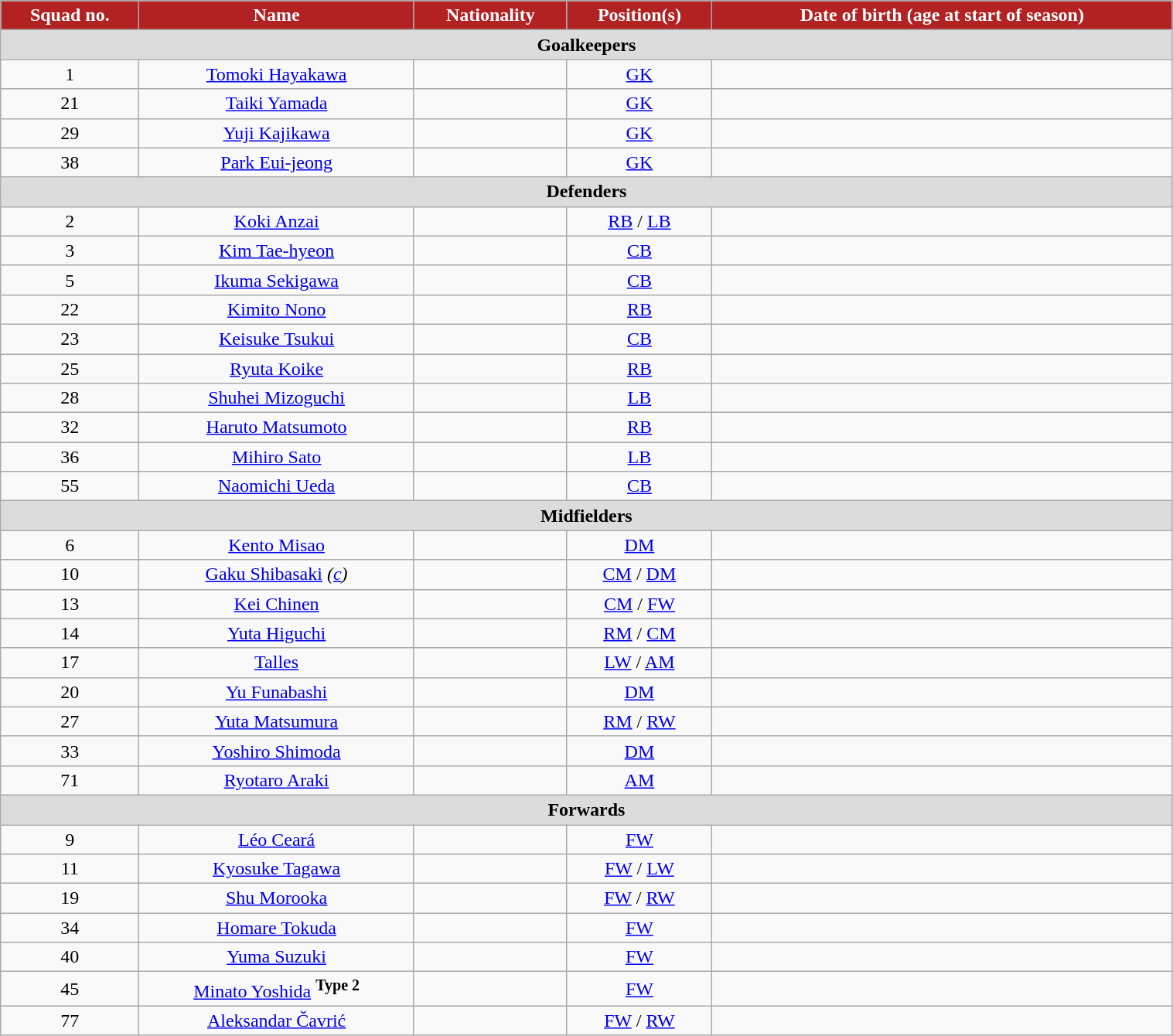<table class="wikitable" style="text-align:center;width:80%">
<tr>
<th style="background:firebrick; color:white; text-align:center;">Squad no.</th>
<th style="background:firebrick; color:white; text-align:center;">Name</th>
<th style="background:firebrick; color:white; text-align:center;">Nationality</th>
<th style="background:firebrick; color:white; text-align:center;">Position(s)</th>
<th style="background:firebrick; color:white; text-align:center;">Date of birth (age at start of season)</th>
</tr>
<tr>
<th colspan="5" style="background:#dcdcdc; text-align:center;">Goalkeepers</th>
</tr>
<tr>
<td>1</td>
<td><a href='#'>Tomoki Hayakawa</a></td>
<td></td>
<td><a href='#'>GK</a></td>
<td></td>
</tr>
<tr>
<td>21</td>
<td><a href='#'>Taiki Yamada</a></td>
<td></td>
<td><a href='#'>GK</a></td>
<td></td>
</tr>
<tr>
<td>29</td>
<td><a href='#'>Yuji Kajikawa</a></td>
<td></td>
<td><a href='#'>GK</a></td>
<td></td>
</tr>
<tr>
<td>38</td>
<td><a href='#'>Park Eui-jeong</a></td>
<td></td>
<td><a href='#'>GK</a></td>
<td></td>
</tr>
<tr>
<th colspan="5" style="background:#dcdcdc; text-align:center;">Defenders</th>
</tr>
<tr>
<td>2</td>
<td><a href='#'>Koki Anzai</a></td>
<td></td>
<td><a href='#'>RB</a> / <a href='#'>LB</a></td>
<td></td>
</tr>
<tr>
<td>3</td>
<td><a href='#'>Kim Tae-hyeon</a></td>
<td></td>
<td><a href='#'>CB</a></td>
<td></td>
</tr>
<tr>
<td>5</td>
<td><a href='#'>Ikuma Sekigawa</a></td>
<td></td>
<td><a href='#'>CB</a></td>
<td></td>
</tr>
<tr>
<td>22</td>
<td><a href='#'>Kimito Nono</a></td>
<td></td>
<td><a href='#'>RB</a></td>
<td></td>
</tr>
<tr>
<td>23</td>
<td><a href='#'>Keisuke Tsukui</a></td>
<td></td>
<td><a href='#'>CB</a></td>
<td></td>
</tr>
<tr>
<td>25</td>
<td><a href='#'>Ryuta Koike</a></td>
<td></td>
<td><a href='#'>RB</a></td>
<td></td>
</tr>
<tr>
<td>28</td>
<td><a href='#'>Shuhei Mizoguchi</a></td>
<td></td>
<td><a href='#'>LB</a></td>
<td></td>
</tr>
<tr>
<td>32</td>
<td><a href='#'>Haruto Matsumoto</a></td>
<td></td>
<td><a href='#'>RB</a></td>
<td></td>
</tr>
<tr>
<td>36</td>
<td><a href='#'>Mihiro Sato</a></td>
<td></td>
<td><a href='#'>LB</a></td>
<td></td>
</tr>
<tr>
<td>55</td>
<td><a href='#'>Naomichi Ueda</a></td>
<td></td>
<td><a href='#'>CB</a></td>
<td></td>
</tr>
<tr>
<th colspan="5" style="background:#dcdcdc; text-align:center;">Midfielders</th>
</tr>
<tr>
<td>6</td>
<td><a href='#'>Kento Misao</a></td>
<td></td>
<td><a href='#'>DM</a></td>
<td></td>
</tr>
<tr>
<td>10</td>
<td><a href='#'>Gaku Shibasaki</a> <em>(<a href='#'>c</a>)</em></td>
<td></td>
<td><a href='#'>CM</a> / <a href='#'>DM</a></td>
<td></td>
</tr>
<tr>
<td>13</td>
<td><a href='#'>Kei Chinen</a></td>
<td></td>
<td><a href='#'>CM</a> / <a href='#'>FW</a></td>
<td></td>
</tr>
<tr>
<td>14</td>
<td><a href='#'>Yuta Higuchi</a></td>
<td></td>
<td><a href='#'>RM</a> / <a href='#'>CM</a></td>
<td></td>
</tr>
<tr>
<td>17</td>
<td><a href='#'>Talles</a></td>
<td></td>
<td><a href='#'>LW</a> / <a href='#'>AM</a></td>
<td></td>
</tr>
<tr>
<td>20</td>
<td><a href='#'>Yu Funabashi</a></td>
<td></td>
<td><a href='#'>DM</a></td>
<td></td>
</tr>
<tr>
<td>27</td>
<td><a href='#'>Yuta Matsumura</a></td>
<td></td>
<td><a href='#'>RM</a>  / <a href='#'>RW</a></td>
<td></td>
</tr>
<tr>
<td>33</td>
<td><a href='#'>Yoshiro Shimoda</a></td>
<td></td>
<td><a href='#'>DM</a></td>
<td></td>
</tr>
<tr>
<td>71</td>
<td><a href='#'>Ryotaro Araki</a></td>
<td></td>
<td><a href='#'>AM</a></td>
<td></td>
</tr>
<tr>
<th colspan="12" style="background:#dcdcdc; text-align:center;">Forwards</th>
</tr>
<tr>
<td>9</td>
<td><a href='#'>Léo Ceará</a></td>
<td></td>
<td><a href='#'>FW</a></td>
<td></td>
</tr>
<tr>
<td>11</td>
<td><a href='#'>Kyosuke Tagawa</a></td>
<td></td>
<td><a href='#'>FW</a> / <a href='#'>LW</a></td>
<td></td>
</tr>
<tr>
<td>19</td>
<td><a href='#'>Shu Morooka</a></td>
<td></td>
<td><a href='#'>FW</a> / <a href='#'>RW</a></td>
<td></td>
</tr>
<tr>
<td>34</td>
<td><a href='#'>Homare Tokuda</a></td>
<td></td>
<td><a href='#'>FW</a></td>
<td></td>
</tr>
<tr>
<td>40</td>
<td><a href='#'>Yuma Suzuki</a></td>
<td></td>
<td><a href='#'>FW</a></td>
<td></td>
</tr>
<tr>
<td>45</td>
<td><a href='#'>Minato Yoshida</a> <sup><strong>Type 2</strong></sup></td>
<td></td>
<td><a href='#'>FW</a></td>
<td></td>
</tr>
<tr>
<td>77</td>
<td><a href='#'>Aleksandar Čavrić</a></td>
<td></td>
<td><a href='#'>FW</a> / <a href='#'>RW</a></td>
<td></td>
</tr>
</table>
